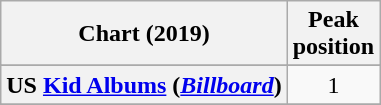<table class="wikitable sortable plainrowheaders" style="text-align:center">
<tr>
<th scope="col">Chart (2019)</th>
<th scope="col">Peak<br>position</th>
</tr>
<tr>
</tr>
<tr>
</tr>
<tr>
<th scope="row">US <a href='#'>Kid Albums</a> (<em><a href='#'>Billboard</a></em>)</th>
<td>1</td>
</tr>
<tr>
</tr>
</table>
